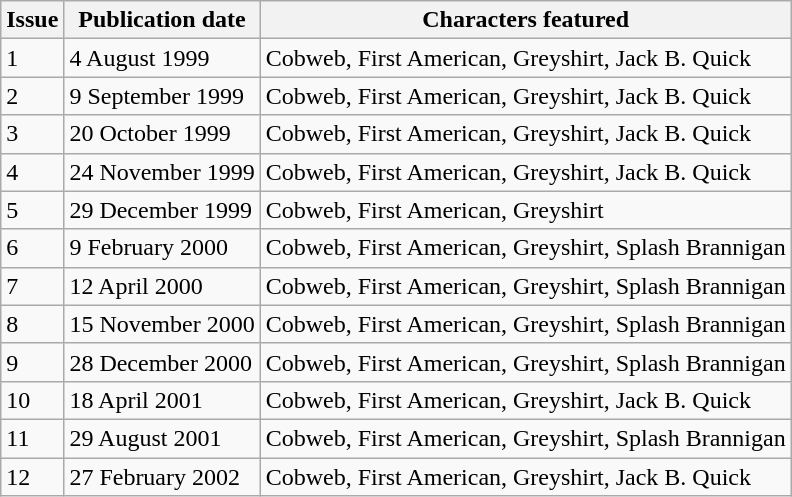<table class="wikitable plainrowheaders">
<tr>
<th>Issue</th>
<th>Publication date</th>
<th>Characters featured</th>
</tr>
<tr>
<td>1</td>
<td>4 August 1999</td>
<td>Cobweb, First American, Greyshirt, Jack B. Quick</td>
</tr>
<tr>
<td>2</td>
<td>9 September 1999</td>
<td>Cobweb, First American, Greyshirt, Jack B. Quick</td>
</tr>
<tr>
<td>3</td>
<td>20 October 1999</td>
<td>Cobweb, First American, Greyshirt, Jack B. Quick</td>
</tr>
<tr>
<td>4</td>
<td>24 November 1999</td>
<td>Cobweb, First American, Greyshirt, Jack B. Quick</td>
</tr>
<tr>
<td>5</td>
<td>29 December 1999</td>
<td>Cobweb, First American, Greyshirt</td>
</tr>
<tr>
<td>6</td>
<td>9 February 2000</td>
<td>Cobweb, First American, Greyshirt, Splash Brannigan</td>
</tr>
<tr>
<td>7</td>
<td>12 April 2000</td>
<td>Cobweb, First American, Greyshirt, Splash Brannigan</td>
</tr>
<tr>
<td>8</td>
<td>15 November 2000</td>
<td>Cobweb, First American, Greyshirt, Splash Brannigan</td>
</tr>
<tr>
<td>9</td>
<td>28 December 2000</td>
<td>Cobweb, First American, Greyshirt, Splash Brannigan</td>
</tr>
<tr>
<td>10</td>
<td>18 April 2001</td>
<td>Cobweb, First American, Greyshirt, Jack B. Quick</td>
</tr>
<tr>
<td>11</td>
<td>29 August 2001</td>
<td>Cobweb, First American, Greyshirt, Splash Brannigan</td>
</tr>
<tr>
<td>12</td>
<td>27 February 2002</td>
<td>Cobweb, First American, Greyshirt, Jack B. Quick</td>
</tr>
</table>
